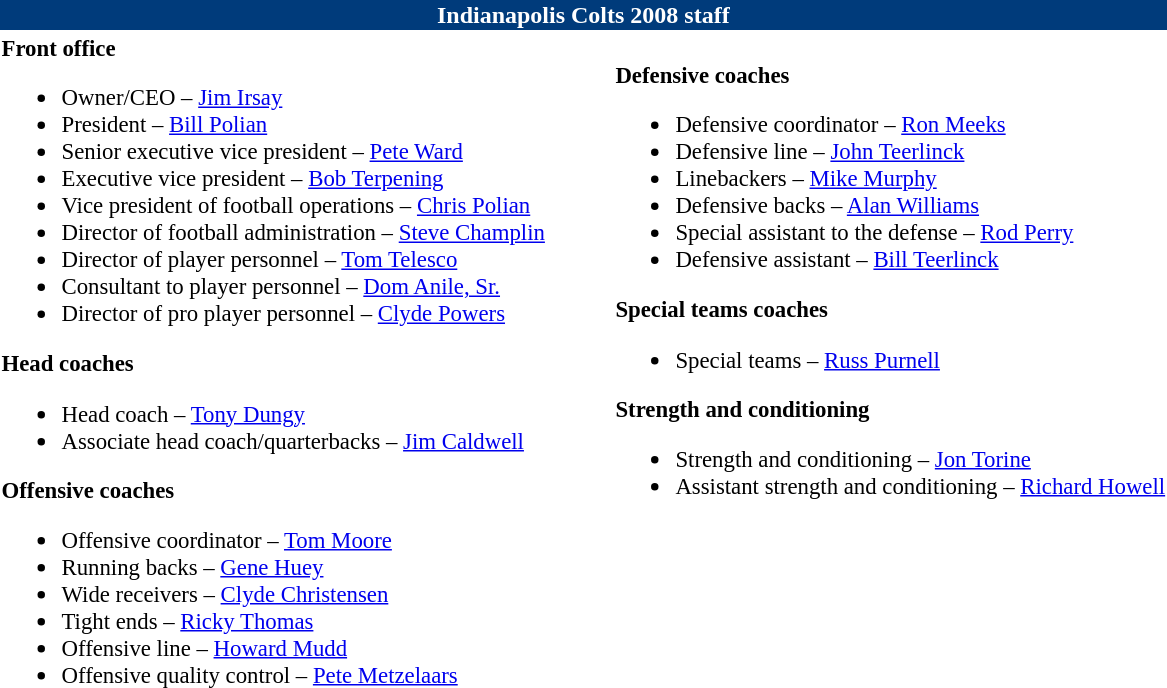<table class="toccolours" style="text-align: left;">
<tr>
<th colspan="7" style="background:#003b7b; color:white; text-align:center;">Indianapolis Colts 2008 staff</th>
</tr>
<tr>
<td style="font-size:95%; vertical-align:top;"><strong>Front office</strong><br><ul><li>Owner/CEO – <a href='#'>Jim Irsay</a></li><li>President – <a href='#'>Bill Polian</a></li><li>Senior executive vice president – <a href='#'>Pete Ward</a></li><li>Executive vice president – <a href='#'>Bob Terpening</a></li><li>Vice president of football operations – <a href='#'>Chris Polian</a></li><li>Director of football administration – <a href='#'>Steve Champlin</a></li><li>Director of player personnel – <a href='#'>Tom Telesco</a></li><li>Consultant to player personnel – <a href='#'>Dom Anile, Sr.</a></li><li>Director of pro player personnel – <a href='#'>Clyde Powers</a></li></ul><strong>Head coaches</strong><ul><li>Head coach – <a href='#'>Tony Dungy</a></li><li>Associate head coach/quarterbacks – <a href='#'>Jim Caldwell</a></li></ul><strong>Offensive coaches</strong><ul><li>Offensive coordinator – <a href='#'>Tom Moore</a></li><li>Running backs – <a href='#'>Gene Huey</a></li><li>Wide receivers – <a href='#'>Clyde Christensen</a></li><li>Tight ends – <a href='#'>Ricky Thomas</a></li><li>Offensive line – <a href='#'>Howard Mudd</a></li><li>Offensive quality control – <a href='#'>Pete Metzelaars</a></li></ul></td>
<td width="35"> </td>
<td valign="top"></td>
<td style="font-size:95%; vertical-align:top;"><br><strong>Defensive coaches</strong><ul><li>Defensive coordinator – <a href='#'>Ron Meeks</a></li><li>Defensive line – <a href='#'>John Teerlinck</a></li><li>Linebackers – <a href='#'>Mike Murphy</a></li><li>Defensive backs – <a href='#'>Alan Williams</a></li><li>Special assistant to the defense – <a href='#'>Rod Perry</a></li><li>Defensive assistant – <a href='#'>Bill Teerlinck</a></li></ul><strong>Special teams coaches</strong><ul><li>Special teams – <a href='#'>Russ Purnell</a></li></ul><strong>Strength and conditioning</strong><ul><li>Strength and conditioning – <a href='#'>Jon Torine</a></li><li>Assistant strength and conditioning – <a href='#'>Richard Howell</a></li></ul></td>
</tr>
</table>
